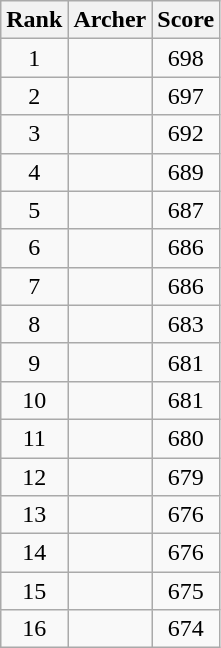<table class="wikitable" style="text-align:center">
<tr>
<th>Rank</th>
<th>Archer</th>
<th>Score</th>
</tr>
<tr>
<td>1</td>
<td align=left></td>
<td>698</td>
</tr>
<tr>
<td>2</td>
<td align=left></td>
<td>697</td>
</tr>
<tr>
<td>3</td>
<td align=left></td>
<td>692</td>
</tr>
<tr>
<td>4</td>
<td align=left></td>
<td>689</td>
</tr>
<tr>
<td>5</td>
<td align=left></td>
<td>687</td>
</tr>
<tr>
<td>6</td>
<td align=left></td>
<td>686</td>
</tr>
<tr>
<td>7</td>
<td align=left></td>
<td>686</td>
</tr>
<tr>
<td>8</td>
<td align=left></td>
<td>683</td>
</tr>
<tr>
<td>9</td>
<td align=left></td>
<td>681</td>
</tr>
<tr>
<td>10</td>
<td align=left></td>
<td>681</td>
</tr>
<tr>
<td>11</td>
<td align=left></td>
<td>680</td>
</tr>
<tr>
<td>12</td>
<td align=left></td>
<td>679</td>
</tr>
<tr>
<td>13</td>
<td align=left></td>
<td>676</td>
</tr>
<tr>
<td>14</td>
<td align=left></td>
<td>676</td>
</tr>
<tr>
<td>15</td>
<td align=left></td>
<td>675</td>
</tr>
<tr>
<td>16</td>
<td align=left></td>
<td>674</td>
</tr>
</table>
